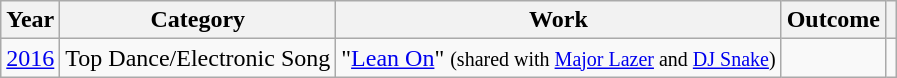<table class="wikitable Sortable">
<tr>
<th>Year</th>
<th>Category</th>
<th>Work</th>
<th>Outcome</th>
<th></th>
</tr>
<tr>
<td><a href='#'>2016</a></td>
<td>Top Dance/Electronic Song</td>
<td>"<a href='#'>Lean On</a>" <small>(shared with <a href='#'>Major Lazer</a> and <a href='#'>DJ Snake</a>)</small></td>
<td></td>
<td></td>
</tr>
</table>
